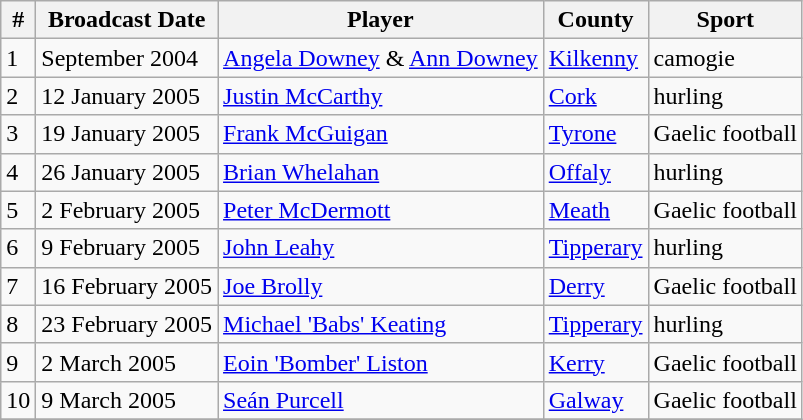<table class="wikitable">
<tr>
<th>#</th>
<th>Broadcast Date</th>
<th>Player</th>
<th>County</th>
<th>Sport</th>
</tr>
<tr>
<td>1</td>
<td>September 2004</td>
<td><a href='#'>Angela Downey</a> & <a href='#'>Ann Downey</a></td>
<td><a href='#'>Kilkenny</a></td>
<td>camogie</td>
</tr>
<tr>
<td>2</td>
<td>12 January 2005</td>
<td><a href='#'>Justin McCarthy</a></td>
<td><a href='#'>Cork</a></td>
<td>hurling</td>
</tr>
<tr>
<td>3</td>
<td>19 January 2005</td>
<td><a href='#'>Frank McGuigan</a></td>
<td><a href='#'>Tyrone</a></td>
<td>Gaelic football</td>
</tr>
<tr>
<td>4</td>
<td>26 January 2005</td>
<td><a href='#'>Brian Whelahan</a></td>
<td><a href='#'>Offaly</a></td>
<td>hurling</td>
</tr>
<tr>
<td>5</td>
<td>2 February 2005</td>
<td><a href='#'>Peter McDermott</a></td>
<td><a href='#'>Meath</a></td>
<td>Gaelic football</td>
</tr>
<tr>
<td>6</td>
<td>9 February 2005</td>
<td><a href='#'>John Leahy</a></td>
<td><a href='#'>Tipperary</a></td>
<td>hurling</td>
</tr>
<tr>
<td>7</td>
<td>16 February 2005</td>
<td><a href='#'>Joe Brolly</a></td>
<td><a href='#'>Derry</a></td>
<td>Gaelic football</td>
</tr>
<tr>
<td>8</td>
<td>23 February 2005</td>
<td><a href='#'>Michael 'Babs' Keating</a></td>
<td><a href='#'>Tipperary</a></td>
<td>hurling</td>
</tr>
<tr>
<td>9</td>
<td>2 March 2005</td>
<td><a href='#'>Eoin 'Bomber' Liston</a></td>
<td><a href='#'>Kerry</a></td>
<td>Gaelic football</td>
</tr>
<tr>
<td>10</td>
<td>9 March 2005</td>
<td><a href='#'>Seán Purcell</a></td>
<td><a href='#'>Galway</a></td>
<td>Gaelic football</td>
</tr>
<tr>
</tr>
</table>
